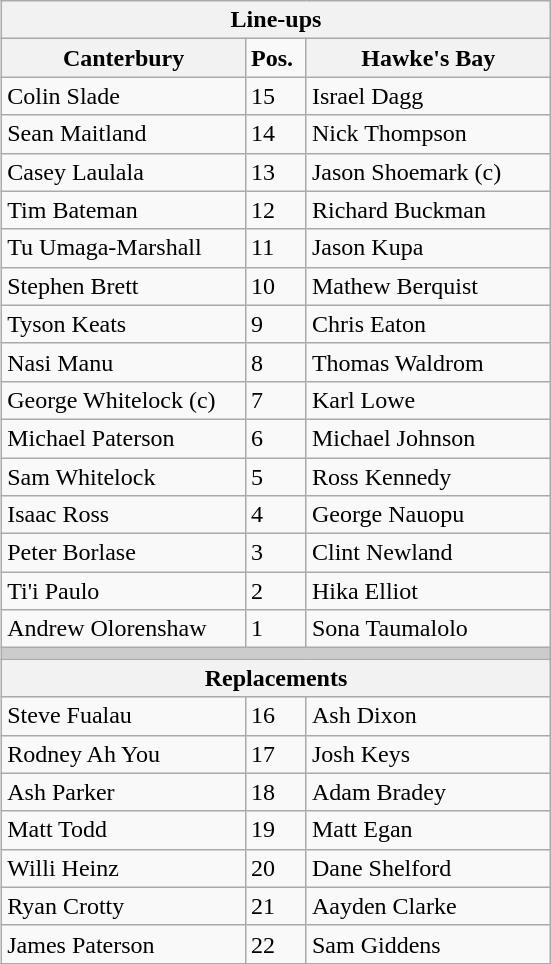<table class="wikitable" style="float:right; margin-left:1em">
<tr>
<th colspan=3>Line-ups</th>
</tr>
<tr>
<th width=40%>Canterbury</th>
<td width=10%><strong>Pos.</strong></td>
<th width=40%>Hawke's Bay</th>
</tr>
<tr>
<td>Colin Slade</td>
<td>15</td>
<td>Israel Dagg</td>
</tr>
<tr>
<td>Sean Maitland</td>
<td>14</td>
<td>Nick Thompson</td>
</tr>
<tr>
<td>Casey Laulala</td>
<td>13</td>
<td>Jason Shoemark (c)</td>
</tr>
<tr>
<td>Tim Bateman</td>
<td>12</td>
<td>Richard Buckman</td>
</tr>
<tr>
<td>Tu Umaga-Marshall</td>
<td>11</td>
<td>Jason Kupa</td>
</tr>
<tr>
<td>Stephen Brett</td>
<td>10</td>
<td>Mathew Berquist</td>
</tr>
<tr>
<td>Tyson Keats</td>
<td>9</td>
<td>Chris Eaton</td>
</tr>
<tr>
<td>Nasi Manu</td>
<td>8</td>
<td>Thomas Waldrom</td>
</tr>
<tr>
<td>George Whitelock (c)</td>
<td>7</td>
<td>Karl Lowe</td>
</tr>
<tr>
<td>Michael Paterson</td>
<td>6</td>
<td>Michael Johnson</td>
</tr>
<tr>
<td>Sam Whitelock</td>
<td>5</td>
<td>Ross Kennedy</td>
</tr>
<tr>
<td>Isaac Ross</td>
<td>4</td>
<td>George Nauopu</td>
</tr>
<tr>
<td>Peter Borlase</td>
<td>3</td>
<td>Clint Newland</td>
</tr>
<tr>
<td>Ti'i Paulo</td>
<td>2</td>
<td>Hika Elliot</td>
</tr>
<tr>
<td>Andrew Olorenshaw</td>
<td>1</td>
<td>Sona Taumalolo</td>
</tr>
<tr>
<td bgcolor=#cccccc colspan=3></td>
</tr>
<tr>
<th colspan=3>Replacements</th>
</tr>
<tr>
<td>Steve Fualau</td>
<td>16</td>
<td>Ash Dixon</td>
</tr>
<tr>
<td>Rodney Ah You</td>
<td>17</td>
<td>Josh Keys</td>
</tr>
<tr>
<td>Ash Parker</td>
<td>18</td>
<td>Adam Bradey</td>
</tr>
<tr>
<td>Matt Todd</td>
<td>19</td>
<td>Matt Egan</td>
</tr>
<tr>
<td>Willi Heinz</td>
<td>20</td>
<td>Dane Shelford</td>
</tr>
<tr>
<td>Ryan Crotty</td>
<td>21</td>
<td>Aayden Clarke</td>
</tr>
<tr>
<td>James Paterson</td>
<td>22</td>
<td>Sam Giddens</td>
</tr>
</table>
